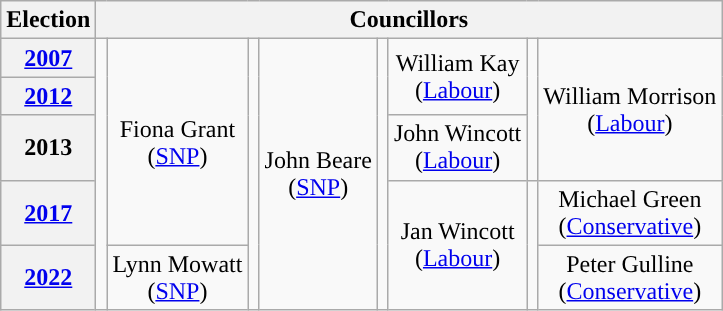<table class="wikitable" style="text-align:center">
<tr>
<th>Election</th>
<th colspan=8>Councillors</th>
</tr>
<tr>
<th><a href='#'>2007</a></th>
<td rowspan=5; style="background-color: "></td>
<td rowspan=4>Fiona Grant<br>(<a href='#'>SNP</a>)</td>
<td rowspan=5; style="background-color: "></td>
<td rowspan=5>John Beare<br>(<a href='#'>SNP</a>)</td>
<td rowspan=5; style="background-color: "></td>
<td rowspan=2>William Kay<br>(<a href='#'>Labour</a>)</td>
<td rowspan=3; style="background-color: "></td>
<td rowspan=3>William Morrison<br>(<a href='#'>Labour</a>)</td>
</tr>
<tr>
<th><a href='#'>2012</a></th>
</tr>
<tr>
<th>2013</th>
<td rowspan=1>John Wincott<br>(<a href='#'>Labour</a>)</td>
</tr>
<tr>
<th><a href='#'>2017</a></th>
<td rowspan=2>Jan Wincott<br>(<a href='#'>Labour</a>)</td>
<td rowspan=2; style="background-color: "></td>
<td rowspan=1>Michael Green<br>(<a href='#'>Conservative</a>)</td>
</tr>
<tr>
<th><a href='#'>2022</a></th>
<td rowspan=1>Lynn Mowatt<br>(<a href='#'>SNP</a>)</td>
<td rowspan=1>Peter Gulline<br>(<a href='#'>Conservative</a>)</td>
</tr>
</table>
